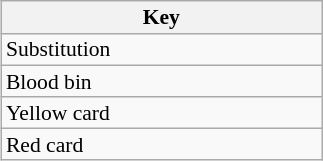<table class="wikitable"  style="width:17%; line-height:100%; font-size:90%; float:right;">
<tr>
<th>Key</th>
</tr>
<tr>
<td>  Substitution</td>
</tr>
<tr>
<td> Blood bin</td>
</tr>
<tr>
<td> Yellow card</td>
</tr>
<tr>
<td> Red card</td>
</tr>
</table>
